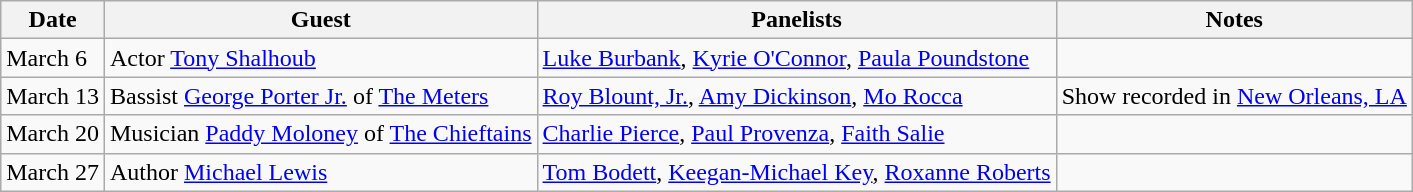<table class="wikitable">
<tr>
<th>Date</th>
<th>Guest</th>
<th>Panelists</th>
<th>Notes</th>
</tr>
<tr>
<td>March 6</td>
<td>Actor <a href='#'>Tony Shalhoub</a></td>
<td><a href='#'>Luke Burbank</a>, <a href='#'>Kyrie O'Connor</a>, <a href='#'>Paula Poundstone</a></td>
<td></td>
</tr>
<tr>
<td>March 13</td>
<td>Bassist <a href='#'>George Porter Jr.</a> of <a href='#'>The Meters</a></td>
<td><a href='#'>Roy Blount, Jr.</a>, <a href='#'>Amy Dickinson</a>, <a href='#'>Mo Rocca</a></td>
<td>Show recorded in <a href='#'>New Orleans, LA</a></td>
</tr>
<tr>
<td>March 20</td>
<td>Musician <a href='#'>Paddy Moloney</a> of <a href='#'>The Chieftains</a></td>
<td><a href='#'>Charlie Pierce</a>, <a href='#'>Paul Provenza</a>, <a href='#'>Faith Salie</a></td>
<td></td>
</tr>
<tr>
<td>March 27</td>
<td>Author <a href='#'>Michael Lewis</a></td>
<td><a href='#'>Tom Bodett</a>, <a href='#'>Keegan-Michael Key</a>, <a href='#'>Roxanne Roberts</a></td>
<td></td>
</tr>
</table>
